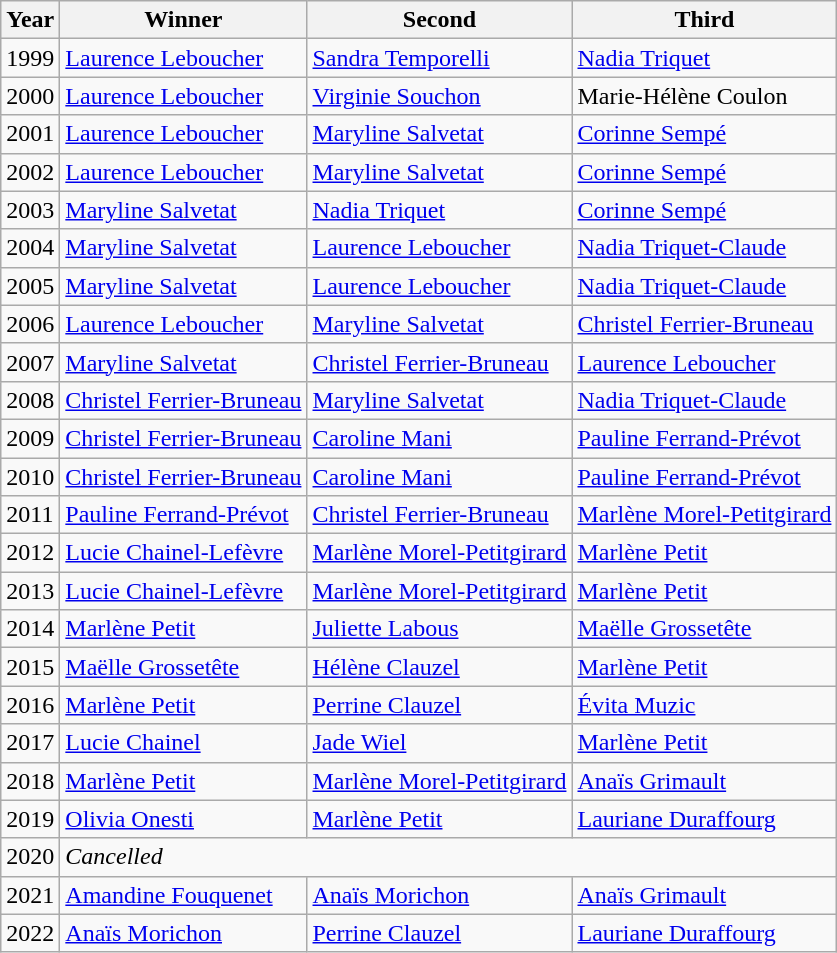<table class="wikitable">
<tr>
<th>Year</th>
<th>Winner</th>
<th>Second</th>
<th>Third</th>
</tr>
<tr>
<td>1999</td>
<td><a href='#'>Laurence Leboucher</a></td>
<td><a href='#'>Sandra Temporelli</a></td>
<td><a href='#'>Nadia Triquet</a></td>
</tr>
<tr>
<td>2000</td>
<td><a href='#'>Laurence Leboucher</a></td>
<td><a href='#'>Virginie Souchon</a></td>
<td>Marie-Hélène Coulon</td>
</tr>
<tr>
<td>2001</td>
<td><a href='#'>Laurence Leboucher</a></td>
<td><a href='#'>Maryline Salvetat</a></td>
<td><a href='#'>Corinne Sempé</a></td>
</tr>
<tr>
<td>2002</td>
<td><a href='#'>Laurence Leboucher</a></td>
<td><a href='#'>Maryline Salvetat</a></td>
<td><a href='#'>Corinne Sempé</a></td>
</tr>
<tr>
<td>2003</td>
<td><a href='#'>Maryline Salvetat</a></td>
<td><a href='#'>Nadia Triquet</a></td>
<td><a href='#'>Corinne Sempé</a></td>
</tr>
<tr>
<td>2004</td>
<td><a href='#'>Maryline Salvetat</a></td>
<td><a href='#'>Laurence Leboucher</a></td>
<td><a href='#'>Nadia Triquet-Claude</a></td>
</tr>
<tr>
<td>2005</td>
<td><a href='#'>Maryline Salvetat</a></td>
<td><a href='#'>Laurence Leboucher</a></td>
<td><a href='#'>Nadia Triquet-Claude</a></td>
</tr>
<tr>
<td>2006</td>
<td><a href='#'>Laurence Leboucher</a></td>
<td><a href='#'>Maryline Salvetat</a></td>
<td><a href='#'>Christel Ferrier-Bruneau</a></td>
</tr>
<tr>
<td>2007</td>
<td><a href='#'>Maryline Salvetat</a></td>
<td><a href='#'>Christel Ferrier-Bruneau</a></td>
<td><a href='#'>Laurence Leboucher</a></td>
</tr>
<tr>
<td>2008</td>
<td><a href='#'>Christel Ferrier-Bruneau</a></td>
<td><a href='#'>Maryline Salvetat</a></td>
<td><a href='#'>Nadia Triquet-Claude</a></td>
</tr>
<tr>
<td>2009</td>
<td><a href='#'>Christel Ferrier-Bruneau</a></td>
<td><a href='#'>Caroline Mani</a></td>
<td><a href='#'>Pauline Ferrand-Prévot</a></td>
</tr>
<tr>
<td>2010</td>
<td><a href='#'>Christel Ferrier-Bruneau</a></td>
<td><a href='#'>Caroline Mani</a></td>
<td><a href='#'>Pauline Ferrand-Prévot</a></td>
</tr>
<tr>
<td>2011</td>
<td><a href='#'>Pauline Ferrand-Prévot</a></td>
<td><a href='#'>Christel Ferrier-Bruneau</a></td>
<td><a href='#'>Marlène Morel-Petitgirard</a></td>
</tr>
<tr>
<td>2012</td>
<td><a href='#'>Lucie Chainel-Lefèvre</a></td>
<td><a href='#'>Marlène Morel-Petitgirard</a></td>
<td><a href='#'>Marlène Petit</a></td>
</tr>
<tr>
<td>2013</td>
<td><a href='#'>Lucie Chainel-Lefèvre</a></td>
<td><a href='#'>Marlène Morel-Petitgirard</a></td>
<td><a href='#'>Marlène Petit</a></td>
</tr>
<tr>
<td>2014</td>
<td><a href='#'>Marlène Petit</a></td>
<td><a href='#'>Juliette Labous</a></td>
<td><a href='#'>Maëlle Grossetête</a></td>
</tr>
<tr>
<td>2015</td>
<td><a href='#'>Maëlle Grossetête</a></td>
<td><a href='#'>Hélène Clauzel</a></td>
<td><a href='#'>Marlène Petit</a></td>
</tr>
<tr>
<td>2016</td>
<td><a href='#'>Marlène Petit</a></td>
<td><a href='#'>Perrine Clauzel</a></td>
<td><a href='#'>Évita Muzic</a></td>
</tr>
<tr>
<td>2017</td>
<td><a href='#'>Lucie Chainel</a></td>
<td><a href='#'>Jade Wiel</a></td>
<td><a href='#'>Marlène Petit</a></td>
</tr>
<tr>
<td>2018</td>
<td><a href='#'>Marlène Petit</a></td>
<td><a href='#'>Marlène Morel-Petitgirard</a></td>
<td><a href='#'>Anaïs Grimault</a></td>
</tr>
<tr>
<td>2019</td>
<td><a href='#'>Olivia Onesti</a></td>
<td><a href='#'>Marlène Petit</a></td>
<td><a href='#'>Lauriane Duraffourg</a></td>
</tr>
<tr>
<td>2020</td>
<td colspan=3><em>Cancelled</em></td>
</tr>
<tr>
<td>2021</td>
<td><a href='#'>Amandine Fouquenet</a></td>
<td><a href='#'>Anaïs Morichon</a></td>
<td><a href='#'>Anaïs Grimault</a></td>
</tr>
<tr>
<td align="center">2022</td>
<td><a href='#'>Anaïs Morichon</a></td>
<td><a href='#'>Perrine Clauzel</a></td>
<td><a href='#'>Lauriane Duraffourg</a></td>
</tr>
</table>
